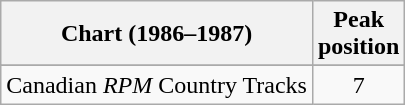<table class="wikitable sortable">
<tr>
<th align="left">Chart (1986–1987)</th>
<th align="center">Peak<br>position</th>
</tr>
<tr>
</tr>
<tr>
<td align="left">Canadian <em>RPM</em> Country Tracks</td>
<td align="center">7</td>
</tr>
</table>
